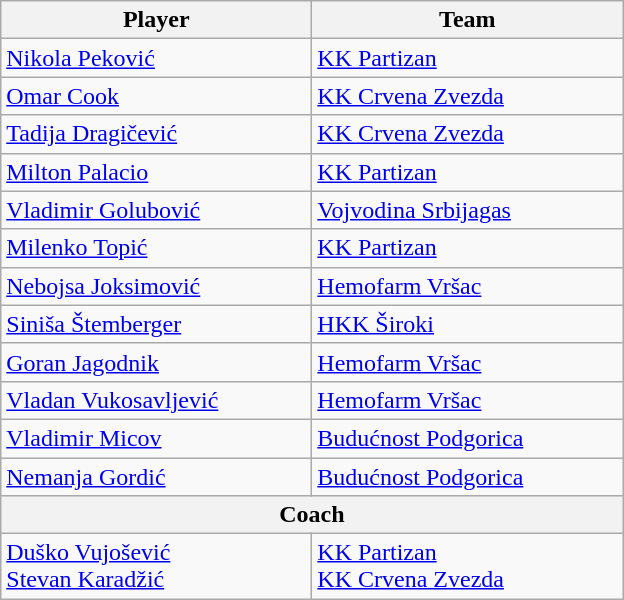<table class="wikitable">
<tr>
<th style="width:200px;">Player</th>
<th width=200>Team</th>
</tr>
<tr>
<td> <a href='#'>Nikola Peković</a></td>
<td> <a href='#'>KK Partizan</a></td>
</tr>
<tr>
<td>  <a href='#'>Omar Cook</a></td>
<td> <a href='#'>KK Crvena Zvezda</a></td>
</tr>
<tr>
<td> <a href='#'>Tadija Dragičević</a></td>
<td> <a href='#'>KK Crvena Zvezda</a></td>
</tr>
<tr>
<td>  <a href='#'>Milton Palacio</a></td>
<td> <a href='#'>KK Partizan</a></td>
</tr>
<tr>
<td>  <a href='#'>Vladimir Golubović</a></td>
<td> <a href='#'>Vojvodina Srbijagas</a></td>
</tr>
<tr>
<td> <a href='#'>Milenko Topić</a></td>
<td> <a href='#'>KK Partizan</a></td>
</tr>
<tr>
<td> <a href='#'>Nebojsa Joksimović</a></td>
<td> <a href='#'>Hemofarm Vršac</a></td>
</tr>
<tr>
<td> <a href='#'>Siniša Štemberger</a></td>
<td> <a href='#'>HKK Široki</a></td>
</tr>
<tr>
<td> <a href='#'>Goran Jagodnik</a></td>
<td> <a href='#'>Hemofarm Vršac</a></td>
</tr>
<tr>
<td> <a href='#'>Vladan Vukosavljević</a></td>
<td> <a href='#'>Hemofarm Vršac</a></td>
</tr>
<tr>
<td> <a href='#'>Vladimir Micov</a></td>
<td> <a href='#'>Budućnost Podgorica</a></td>
</tr>
<tr>
<td> <a href='#'>Nemanja Gordić</a></td>
<td> <a href='#'>Budućnost Podgorica</a></td>
</tr>
<tr>
<th colspan="2">Coach</th>
</tr>
<tr>
<td> <a href='#'>Duško Vujošević</a><br> <a href='#'>Stevan Karadžić</a></td>
<td> <a href='#'>KK Partizan</a><br> <a href='#'>KK Crvena Zvezda</a></td>
</tr>
</table>
